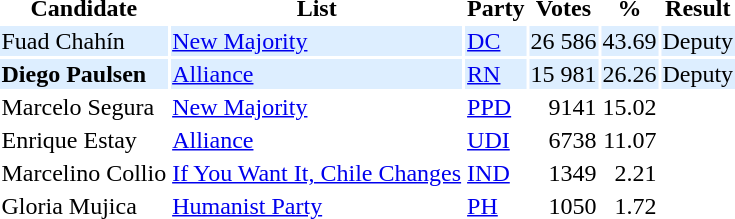<table class=sortable class="wikitable">
<tr>
<th>Candidate</th>
<th>List</th>
<th>Party</th>
<th>Votes</th>
<th>%</th>
<th>Result</th>
</tr>
<tr style="background:#def;">
<td>Fuad Chahín</td>
<td><a href='#'>New Majority</a></td>
<td><a href='#'>DC</a></td>
<td align=right>26 586</td>
<td align=right>43.69</td>
<td>Deputy</td>
</tr>
<tr style="background:#def;">
<td><strong>Diego Paulsen</strong></td>
<td><a href='#'>Alliance</a></td>
<td><a href='#'>RN</a></td>
<td align=right>15 981</td>
<td align=right>26.26</td>
<td>Deputy</td>
</tr>
<tr>
<td>Marcelo Segura</td>
<td><a href='#'>New Majority</a></td>
<td><a href='#'>PPD</a></td>
<td align=right>9141</td>
<td align=right>15.02</td>
<td></td>
</tr>
<tr>
<td>Enrique Estay</td>
<td><a href='#'>Alliance</a></td>
<td><a href='#'>UDI</a></td>
<td align=right>6738</td>
<td align=right>11.07</td>
<td></td>
</tr>
<tr>
<td>Marcelino Collio</td>
<td><a href='#'>If You Want It, Chile Changes</a></td>
<td><a href='#'>IND</a></td>
<td align=right>1349</td>
<td align=right>2.21</td>
<td></td>
</tr>
<tr>
<td>Gloria Mujica</td>
<td><a href='#'>Humanist Party</a></td>
<td><a href='#'>PH</a></td>
<td align=right>1050</td>
<td align=right>1.72</td>
<td></td>
</tr>
</table>
